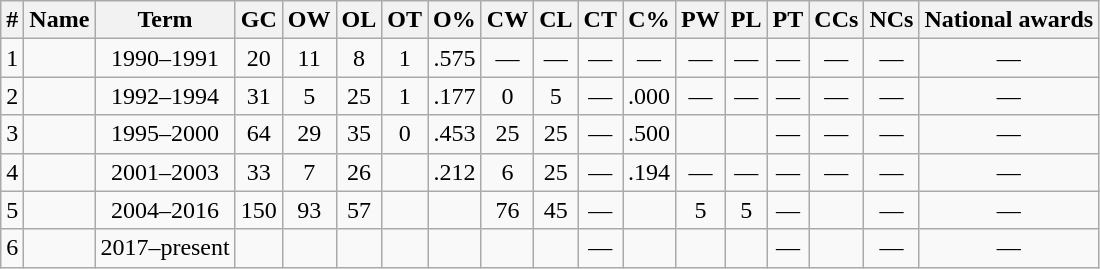<table class="wikitable sortable">
<tr>
<th>#</th>
<th>Name</th>
<th>Term</th>
<th>GC</th>
<th>OW</th>
<th>OL</th>
<th>OT</th>
<th>O%</th>
<th>CW</th>
<th>CL</th>
<th>CT</th>
<th>C%</th>
<th>PW</th>
<th>PL</th>
<th>PT</th>
<th>CCs</th>
<th>NCs</th>
<th class="unsortable">National awards</th>
</tr>
<tr>
<td align="center">1</td>
<td align="center"></td>
<td align="center">1990–1991</td>
<td align="center">20</td>
<td align="center">11</td>
<td align="center">8</td>
<td align="center">1</td>
<td align="center">.575</td>
<td align="center">—</td>
<td align="center">—</td>
<td align="center">—</td>
<td align="center">—</td>
<td align="center">—</td>
<td align="center">—</td>
<td align="center">—</td>
<td align="center">—</td>
<td align="center">—</td>
<td align="center">—</td>
</tr>
<tr>
<td align="center">2</td>
<td align="center"></td>
<td align="center">1992–1994</td>
<td align="center">31</td>
<td align="center">5</td>
<td align="center">25</td>
<td align="center">1</td>
<td align="center">.177</td>
<td align="center">0</td>
<td align="center">5</td>
<td align="center">—</td>
<td align="center">.000</td>
<td align="center">—</td>
<td align="center">—</td>
<td align="center">—</td>
<td align="center">—</td>
<td align="center">—</td>
<td align="center">—</td>
</tr>
<tr>
<td align="center">3</td>
<td align="center"></td>
<td align="center">1995–2000</td>
<td align="center">64</td>
<td align="center">29</td>
<td align="center">35</td>
<td align="center">0</td>
<td align="center">.453</td>
<td align="center">25</td>
<td align="center">25</td>
<td align="center">—</td>
<td align="center">.500</td>
<td align="center"></td>
<td align="center"></td>
<td align="center">—</td>
<td align="center">—</td>
<td align="center">—</td>
<td align="center">—</td>
</tr>
<tr>
<td align="center">4</td>
<td align="center"></td>
<td align="center">2001–2003</td>
<td align="center">33</td>
<td align="center">7</td>
<td align="center">26</td>
<td align="center"></td>
<td align="center">.212</td>
<td align="center">6</td>
<td align="center">25</td>
<td align="center">—</td>
<td align="center">.194</td>
<td align="center">—</td>
<td align="center">—</td>
<td align="center">—</td>
<td align="center">—</td>
<td align="center">—</td>
<td align="center">—</td>
</tr>
<tr>
<td align="center">5</td>
<td align="center"></td>
<td align="center">2004–2016</td>
<td align="center">150</td>
<td align="center">93</td>
<td align="center">57</td>
<td align="center"></td>
<td align="center"></td>
<td align="center">76</td>
<td align="center">45</td>
<td align="center">—</td>
<td align="center"></td>
<td align="center">5</td>
<td align="center">5</td>
<td align="center">—</td>
<td align="center"></td>
<td align="center">—</td>
<td align="center">—</td>
</tr>
<tr>
<td align="center">6</td>
<td align="center"></td>
<td align="center">2017–present</td>
<td align="center"></td>
<td align="center"></td>
<td align="center"></td>
<td align="center"></td>
<td align="center"></td>
<td align="center"></td>
<td align="center"></td>
<td align="center">—</td>
<td align="center"></td>
<td align="center"></td>
<td align="center"></td>
<td align="center">—</td>
<td align="center"></td>
<td align="center">—</td>
<td align="center">—</td>
</tr>
</table>
